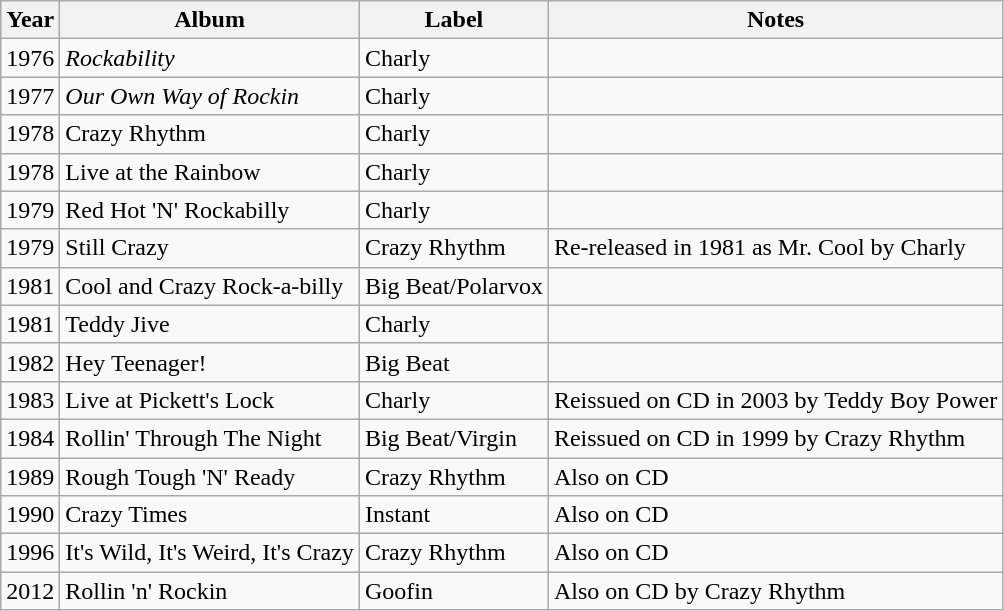<table class="wikitable">
<tr>
<th>Year</th>
<th>Album</th>
<th>Label</th>
<th>Notes</th>
</tr>
<tr>
<td>1976</td>
<td><em>Rockability</em></td>
<td>Charly</td>
<td></td>
</tr>
<tr>
<td>1977</td>
<td><em>Our Own Way of Rockin<strong></td>
<td>Charly</td>
<td></td>
</tr>
<tr>
<td>1978</td>
<td></em>Crazy Rhythm<em></td>
<td>Charly</td>
<td></td>
</tr>
<tr>
<td>1978</td>
<td></em>Live at the Rainbow<em></td>
<td>Charly</td>
<td></td>
</tr>
<tr>
<td>1979</td>
<td></em>Red Hot 'N' Rockabilly<em></td>
<td>Charly</td>
<td></td>
</tr>
<tr>
<td>1979</td>
<td></em>Still Crazy<em></td>
<td>Crazy Rhythm</td>
<td>Re-released in 1981 as Mr. Cool by Charly</td>
</tr>
<tr>
<td>1981</td>
<td></em>Cool and Crazy Rock-a-billy<em></td>
<td>Big Beat/Polarvox</td>
<td></td>
</tr>
<tr>
<td>1981</td>
<td></em>Teddy Jive<em></td>
<td>Charly</td>
<td></td>
</tr>
<tr>
<td>1982</td>
<td></em>Hey Teenager!<em></td>
<td>Big Beat</td>
<td></td>
</tr>
<tr>
<td>1983</td>
<td></em>Live at Pickett's Lock<em></td>
<td>Charly</td>
<td>Reissued on CD in 2003 by Teddy Boy Power</td>
</tr>
<tr>
<td>1984</td>
<td></em>Rollin' Through The Night<em></td>
<td>Big Beat/Virgin</td>
<td>Reissued on CD in 1999 by Crazy Rhythm</td>
</tr>
<tr>
<td>1989</td>
<td></em>Rough Tough 'N' Ready<em></td>
<td>Crazy Rhythm</td>
<td>Also on CD</td>
</tr>
<tr>
<td>1990</td>
<td></em>Crazy Times<em></td>
<td>Instant</td>
<td>Also on CD</td>
</tr>
<tr>
<td>1996</td>
<td></em>It's Wild, It's Weird, It's Crazy<em></td>
<td>Crazy Rhythm</td>
<td>Also on CD</td>
</tr>
<tr>
<td>2012</td>
<td></em>Rollin 'n' Rockin<em></td>
<td>Goofin</td>
<td>Also on CD by Crazy Rhythm</td>
</tr>
</table>
